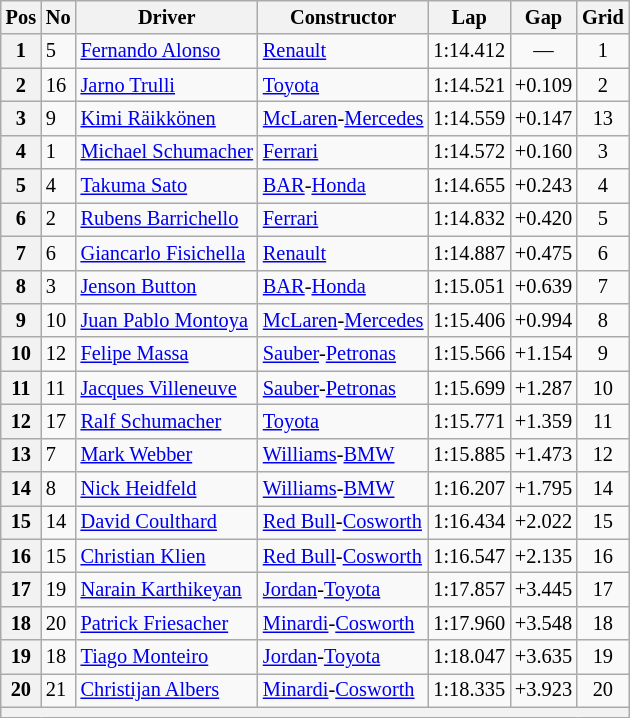<table class="wikitable sortable" style="font-size: 85%;">
<tr>
<th>Pos</th>
<th>No</th>
<th>Driver</th>
<th>Constructor</th>
<th>Lap</th>
<th>Gap</th>
<th>Grid</th>
</tr>
<tr>
<th>1</th>
<td>5</td>
<td> <a href='#'>Fernando Alonso</a></td>
<td><a href='#'>Renault</a></td>
<td>1:14.412</td>
<td align="center">—</td>
<td align="center">1</td>
</tr>
<tr>
<th>2</th>
<td>16</td>
<td> <a href='#'>Jarno Trulli</a></td>
<td><a href='#'>Toyota</a></td>
<td>1:14.521</td>
<td>+0.109</td>
<td align="center">2</td>
</tr>
<tr>
<th>3</th>
<td>9</td>
<td> <a href='#'>Kimi Räikkönen</a></td>
<td><a href='#'>McLaren</a>-<a href='#'>Mercedes</a></td>
<td>1:14.559</td>
<td>+0.147</td>
<td align="center">13</td>
</tr>
<tr>
<th>4</th>
<td>1</td>
<td> <a href='#'>Michael Schumacher</a></td>
<td><a href='#'>Ferrari</a></td>
<td>1:14.572</td>
<td>+0.160</td>
<td align="center">3</td>
</tr>
<tr>
<th>5</th>
<td>4</td>
<td> <a href='#'>Takuma Sato</a></td>
<td><a href='#'>BAR</a>-<a href='#'>Honda</a></td>
<td>1:14.655</td>
<td>+0.243</td>
<td align="center">4</td>
</tr>
<tr>
<th>6</th>
<td>2</td>
<td> <a href='#'>Rubens Barrichello</a></td>
<td><a href='#'>Ferrari</a></td>
<td>1:14.832</td>
<td>+0.420</td>
<td align="center">5</td>
</tr>
<tr>
<th>7</th>
<td>6</td>
<td> <a href='#'>Giancarlo Fisichella</a></td>
<td><a href='#'>Renault</a></td>
<td>1:14.887</td>
<td>+0.475</td>
<td align="center">6</td>
</tr>
<tr>
<th>8</th>
<td>3</td>
<td> <a href='#'>Jenson Button</a></td>
<td><a href='#'>BAR</a>-<a href='#'>Honda</a></td>
<td>1:15.051</td>
<td>+0.639</td>
<td align="center">7</td>
</tr>
<tr>
<th>9</th>
<td>10</td>
<td> <a href='#'>Juan Pablo Montoya</a></td>
<td><a href='#'>McLaren</a>-<a href='#'>Mercedes</a></td>
<td>1:15.406</td>
<td>+0.994</td>
<td align="center">8</td>
</tr>
<tr>
<th>10</th>
<td>12</td>
<td> <a href='#'>Felipe Massa</a></td>
<td><a href='#'>Sauber</a>-<a href='#'>Petronas</a></td>
<td>1:15.566</td>
<td>+1.154</td>
<td align="center">9</td>
</tr>
<tr>
<th>11</th>
<td>11</td>
<td> <a href='#'>Jacques Villeneuve</a></td>
<td><a href='#'>Sauber</a>-<a href='#'>Petronas</a></td>
<td>1:15.699</td>
<td>+1.287</td>
<td align="center">10</td>
</tr>
<tr>
<th>12</th>
<td>17</td>
<td> <a href='#'>Ralf Schumacher</a></td>
<td><a href='#'>Toyota</a></td>
<td>1:15.771</td>
<td>+1.359</td>
<td align="center">11</td>
</tr>
<tr>
<th>13</th>
<td>7</td>
<td> <a href='#'>Mark Webber</a></td>
<td><a href='#'>Williams</a>-<a href='#'>BMW</a></td>
<td>1:15.885</td>
<td>+1.473</td>
<td align="center">12</td>
</tr>
<tr>
<th>14</th>
<td>8</td>
<td> <a href='#'>Nick Heidfeld</a></td>
<td><a href='#'>Williams</a>-<a href='#'>BMW</a></td>
<td>1:16.207</td>
<td>+1.795</td>
<td align="center">14</td>
</tr>
<tr>
<th>15</th>
<td>14</td>
<td> <a href='#'>David Coulthard</a></td>
<td><a href='#'>Red Bull</a>-<a href='#'>Cosworth</a></td>
<td>1:16.434</td>
<td>+2.022</td>
<td align="center">15</td>
</tr>
<tr>
<th>16</th>
<td>15</td>
<td> <a href='#'>Christian Klien</a></td>
<td><a href='#'>Red Bull</a>-<a href='#'>Cosworth</a></td>
<td>1:16.547</td>
<td>+2.135</td>
<td align="center">16</td>
</tr>
<tr>
<th>17</th>
<td>19</td>
<td> <a href='#'>Narain Karthikeyan</a></td>
<td><a href='#'>Jordan</a>-<a href='#'>Toyota</a></td>
<td>1:17.857</td>
<td>+3.445</td>
<td align="center">17</td>
</tr>
<tr>
<th>18</th>
<td>20</td>
<td> <a href='#'>Patrick Friesacher</a></td>
<td><a href='#'>Minardi</a>-<a href='#'>Cosworth</a></td>
<td>1:17.960</td>
<td>+3.548</td>
<td align="center">18</td>
</tr>
<tr>
<th>19</th>
<td>18</td>
<td> <a href='#'>Tiago Monteiro</a></td>
<td><a href='#'>Jordan</a>-<a href='#'>Toyota</a></td>
<td>1:18.047</td>
<td>+3.635</td>
<td align="center">19</td>
</tr>
<tr>
<th>20</th>
<td>21</td>
<td> <a href='#'>Christijan Albers</a></td>
<td><a href='#'>Minardi</a>-<a href='#'>Cosworth</a></td>
<td>1:18.335</td>
<td>+3.923</td>
<td align="center">20</td>
</tr>
<tr>
<th colspan="7"></th>
</tr>
</table>
